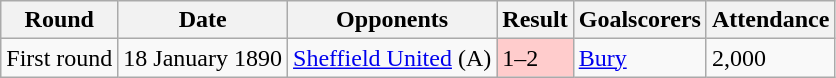<table class="wikitable">
<tr>
<th>Round</th>
<th>Date</th>
<th>Opponents</th>
<th>Result</th>
<th>Goalscorers</th>
<th>Attendance</th>
</tr>
<tr>
<td>First round</td>
<td>18 January 1890</td>
<td><a href='#'>Sheffield United</a> (A)</td>
<td bgcolor="ffcccc">1–2</td>
<td><a href='#'>Bury</a></td>
<td>2,000</td>
</tr>
</table>
